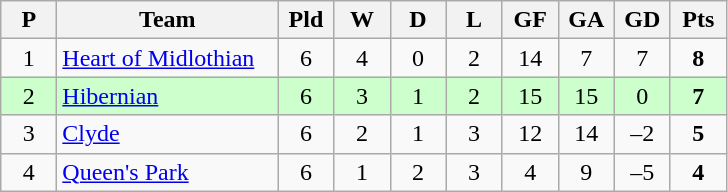<table class="wikitable" style="text-align: center;">
<tr>
<th width=30>P</th>
<th width=140>Team</th>
<th width=30>Pld</th>
<th width=30>W</th>
<th width=30>D</th>
<th width=30>L</th>
<th width=30>GF</th>
<th width=30>GA</th>
<th width=30>GD</th>
<th width=30>Pts</th>
</tr>
<tr>
<td>1</td>
<td align=left><a href='#'>Heart of Midlothian</a></td>
<td>6</td>
<td>4</td>
<td>0</td>
<td>2</td>
<td>14</td>
<td>7</td>
<td>7</td>
<td><strong>8</strong></td>
</tr>
<tr style="background:#ccffcc;">
<td>2</td>
<td align=left><a href='#'>Hibernian</a></td>
<td>6</td>
<td>3</td>
<td>1</td>
<td>2</td>
<td>15</td>
<td>15</td>
<td>0</td>
<td><strong>7</strong></td>
</tr>
<tr>
<td>3</td>
<td align=left><a href='#'>Clyde</a></td>
<td>6</td>
<td>2</td>
<td>1</td>
<td>3</td>
<td>12</td>
<td>14</td>
<td>–2</td>
<td><strong>5</strong></td>
</tr>
<tr>
<td>4</td>
<td align=left><a href='#'>Queen's Park</a></td>
<td>6</td>
<td>1</td>
<td>2</td>
<td>3</td>
<td>4</td>
<td>9</td>
<td>–5</td>
<td><strong>4</strong></td>
</tr>
</table>
